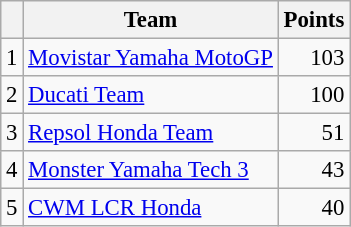<table class="wikitable" style="font-size: 95%;">
<tr>
<th></th>
<th>Team</th>
<th>Points</th>
</tr>
<tr>
<td align=center>1</td>
<td> <a href='#'>Movistar Yamaha MotoGP</a></td>
<td align=right>103</td>
</tr>
<tr>
<td align=center>2</td>
<td> <a href='#'>Ducati Team</a></td>
<td align=right>100</td>
</tr>
<tr>
<td align=center>3</td>
<td> <a href='#'>Repsol Honda Team</a></td>
<td align=right>51</td>
</tr>
<tr>
<td align=center>4</td>
<td> <a href='#'>Monster Yamaha Tech 3</a></td>
<td align=right>43</td>
</tr>
<tr>
<td align=center>5</td>
<td> <a href='#'>CWM LCR Honda</a></td>
<td align=right>40</td>
</tr>
</table>
